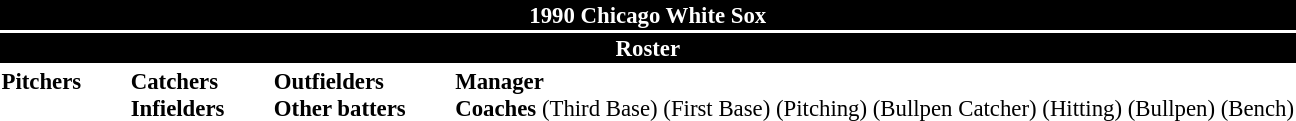<table class="toccolours" style="font-size: 95%;">
<tr>
<th colspan="10" style="background-color: black; color: #FFFFFF; text-align: center;">1990 Chicago White Sox</th>
</tr>
<tr>
<td colspan="10" style="background-color:black; color: white; text-align: center;"><strong>Roster</strong></td>
</tr>
<tr>
<td valign="top"><strong>Pitchers</strong><br>














</td>
<td width="25px"></td>
<td valign="top"><strong>Catchers</strong><br>


<strong>Infielders</strong>








</td>
<td width="25px"></td>
<td valign="top"><strong>Outfielders</strong><br>







<strong>Other batters</strong>
</td>
<td width="25px"></td>
<td valign="top"><strong>Manager</strong><br>
<strong>Coaches</strong>
 (Third Base)
 (First Base)
 (Pitching)
 (Bullpen Catcher)
 (Hitting)
 (Bullpen)
 (Bench)</td>
</tr>
</table>
